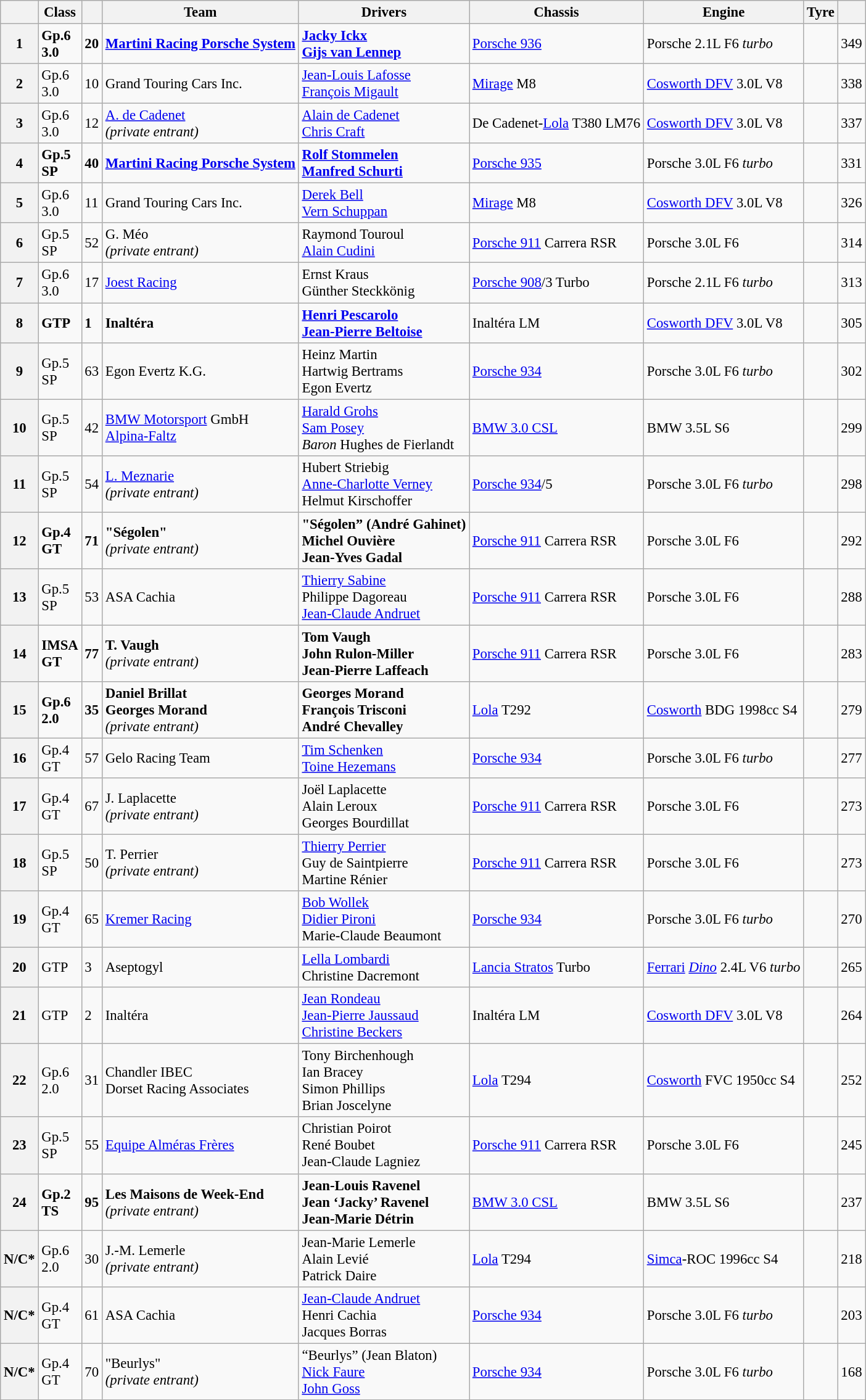<table class="wikitable" style="font-size: 95%;">
<tr>
<th></th>
<th>Class</th>
<th></th>
<th>Team</th>
<th>Drivers</th>
<th>Chassis</th>
<th>Engine</th>
<th>Tyre</th>
<th></th>
</tr>
<tr>
<th><strong>1</strong></th>
<td><strong>Gp.6<br>3.0</strong></td>
<td><strong>20</strong></td>
<td><strong> <a href='#'>Martini Racing Porsche System</a></strong></td>
<td><strong> <a href='#'>Jacky Ickx</a><br> <a href='#'>Gijs van Lennep</a> </strong></td>
<td><a href='#'>Porsche 936</a></td>
<td>Porsche 2.1L F6 <em>turbo</em></td>
<td></td>
<td>349</td>
</tr>
<tr>
<th>2</th>
<td>Gp.6<br>3.0</td>
<td>10</td>
<td> Grand Touring Cars Inc.</td>
<td> <a href='#'>Jean-Louis Lafosse</a><br> <a href='#'>François Migault</a></td>
<td><a href='#'>Mirage</a> M8</td>
<td><a href='#'>Cosworth DFV</a> 3.0L V8</td>
<td></td>
<td>338</td>
</tr>
<tr>
<th>3</th>
<td>Gp.6<br>3.0</td>
<td>12</td>
<td> <a href='#'>A. de Cadenet</a><br><em>(private entrant)</em></td>
<td> <a href='#'>Alain de Cadenet</a><br> <a href='#'>Chris Craft</a></td>
<td>De Cadenet-<a href='#'>Lola</a> T380 LM76</td>
<td><a href='#'>Cosworth DFV</a> 3.0L V8</td>
<td></td>
<td>337</td>
</tr>
<tr>
<th><strong>4</strong></th>
<td><strong>Gp.5<br>SP</strong></td>
<td><strong>40</strong></td>
<td><strong> <a href='#'>Martini Racing Porsche System</a></strong></td>
<td><strong> <a href='#'>Rolf Stommelen</a><br> <a href='#'>Manfred Schurti</a> </strong></td>
<td><a href='#'>Porsche 935</a></td>
<td>Porsche 3.0L F6 <em>turbo</em></td>
<td></td>
<td>331</td>
</tr>
<tr>
<th>5</th>
<td>Gp.6<br>3.0</td>
<td>11</td>
<td> Grand Touring Cars Inc.</td>
<td> <a href='#'>Derek Bell</a><br> <a href='#'>Vern Schuppan</a></td>
<td><a href='#'>Mirage</a> M8</td>
<td><a href='#'>Cosworth DFV</a> 3.0L V8</td>
<td></td>
<td>326</td>
</tr>
<tr>
<th>6</th>
<td>Gp.5<br>SP</td>
<td>52</td>
<td> G. Méo<br><em>(private entrant)</em></td>
<td> Raymond Touroul<br> <a href='#'>Alain Cudini</a></td>
<td><a href='#'>Porsche 911</a> Carrera RSR</td>
<td>Porsche 3.0L F6</td>
<td></td>
<td>314</td>
</tr>
<tr>
<th>7</th>
<td>Gp.6<br>3.0</td>
<td>17</td>
<td> <a href='#'>Joest Racing</a></td>
<td> Ernst Kraus<br> Günther Steckkönig</td>
<td><a href='#'>Porsche 908</a>/3 Turbo</td>
<td>Porsche 2.1L F6 <em>turbo</em></td>
<td></td>
<td>313</td>
</tr>
<tr>
<th><strong>8</strong></th>
<td><strong>GTP</strong></td>
<td><strong>1</strong></td>
<td><strong> Inaltéra </strong></td>
<td><strong> <a href='#'>Henri Pescarolo</a><br> <a href='#'>Jean-Pierre Beltoise</a></strong></td>
<td>Inaltéra LM</td>
<td><a href='#'>Cosworth DFV</a> 3.0L V8</td>
<td></td>
<td>305</td>
</tr>
<tr>
<th>9</th>
<td>Gp.5<br>SP</td>
<td>63</td>
<td> Egon Evertz K.G.</td>
<td> Heinz Martin<br> Hartwig Bertrams<br> Egon Evertz</td>
<td><a href='#'>Porsche 934</a></td>
<td>Porsche 3.0L F6 <em>turbo</em></td>
<td></td>
<td>302</td>
</tr>
<tr>
<th>10</th>
<td>Gp.5<br>SP</td>
<td>42</td>
<td> <a href='#'>BMW Motorsport</a> GmbH<br> <a href='#'>Alpina-Faltz</a></td>
<td> <a href='#'>Harald Grohs</a><br> <a href='#'>Sam Posey</a><br> <em>Baron</em> Hughes de Fierlandt</td>
<td><a href='#'>BMW 3.0 CSL</a></td>
<td>BMW 3.5L S6</td>
<td></td>
<td>299</td>
</tr>
<tr>
<th>11</th>
<td>Gp.5<br>SP</td>
<td>54</td>
<td> <a href='#'>L. Meznarie</a><br><em>(private entrant)</em></td>
<td> Hubert Striebig<br> <a href='#'>Anne-Charlotte Verney</a><br> Helmut Kirschoffer</td>
<td><a href='#'>Porsche 934</a>/5</td>
<td>Porsche 3.0L F6 <em>turbo</em></td>
<td></td>
<td>298</td>
</tr>
<tr>
<th><strong>12</strong></th>
<td><strong>Gp.4<br>GT</strong></td>
<td><strong>71</strong></td>
<td><strong> "Ségolen" </strong><br><em>(private entrant)</em></td>
<td><strong> "Ségolen” (André Gahinet)<br> Michel Ouvière<br> Jean-Yves Gadal</strong></td>
<td><a href='#'>Porsche 911</a> Carrera RSR</td>
<td>Porsche 3.0L F6</td>
<td></td>
<td>292</td>
</tr>
<tr>
<th>13</th>
<td>Gp.5<br>SP</td>
<td>53</td>
<td> ASA Cachia</td>
<td> <a href='#'>Thierry Sabine</a><br> Philippe Dagoreau<br> <a href='#'>Jean-Claude Andruet</a></td>
<td><a href='#'>Porsche 911</a> Carrera RSR</td>
<td>Porsche 3.0L F6</td>
<td></td>
<td>288</td>
</tr>
<tr>
<th><strong>14</strong></th>
<td><strong>IMSA<br> GT</strong></td>
<td><strong>77</strong></td>
<td><strong> T. Vaugh</strong><br><em>(private entrant)</em></td>
<td><strong> Tom Vaugh<br> John Rulon-Miller<br>  Jean-Pierre Laffeach</strong></td>
<td><a href='#'>Porsche 911</a> Carrera RSR</td>
<td>Porsche 3.0L F6</td>
<td></td>
<td>283</td>
</tr>
<tr>
<th><strong>15</strong></th>
<td><strong>Gp.6<br>2.0</strong></td>
<td><strong>35</strong></td>
<td><strong> Daniel Brillat<br> Georges Morand</strong><br><em>(private entrant)</em></td>
<td><strong> Georges Morand<br> François Trisconi<br>  André Chevalley</strong></td>
<td><a href='#'>Lola</a> T292</td>
<td><a href='#'>Cosworth</a> BDG 1998cc S4</td>
<td></td>
<td>279</td>
</tr>
<tr>
<th>16</th>
<td>Gp.4<br>GT</td>
<td>57</td>
<td> Gelo Racing Team</td>
<td> <a href='#'>Tim Schenken</a><br> <a href='#'>Toine Hezemans</a></td>
<td><a href='#'>Porsche 934</a></td>
<td>Porsche 3.0L F6 <em>turbo</em></td>
<td></td>
<td>277</td>
</tr>
<tr>
<th>17</th>
<td>Gp.4<br>GT</td>
<td>67</td>
<td> J. Laplacette<br><em>(private entrant)</em></td>
<td> Joël Laplacette<br> Alain Leroux<br> Georges Bourdillat</td>
<td><a href='#'>Porsche 911</a> Carrera RSR</td>
<td>Porsche 3.0L F6</td>
<td></td>
<td>273</td>
</tr>
<tr>
<th>18</th>
<td>Gp.5<br>SP</td>
<td>50</td>
<td> T. Perrier<br><em>(private entrant)</em></td>
<td> <a href='#'>Thierry Perrier</a><br> Guy de Saintpierre<br> Martine Rénier</td>
<td><a href='#'>Porsche 911</a> Carrera RSR</td>
<td>Porsche 3.0L F6</td>
<td></td>
<td>273</td>
</tr>
<tr>
<th>19</th>
<td>Gp.4<br>GT</td>
<td>65</td>
<td> <a href='#'>Kremer Racing</a></td>
<td> <a href='#'>Bob Wollek</a><br> <a href='#'>Didier Pironi</a><br> Marie-Claude Beaumont</td>
<td><a href='#'>Porsche 934</a></td>
<td>Porsche 3.0L F6 <em>turbo</em></td>
<td></td>
<td>270</td>
</tr>
<tr>
<th>20</th>
<td>GTP</td>
<td>3</td>
<td> Aseptogyl</td>
<td> <a href='#'>Lella Lombardi</a><br> Christine Dacremont</td>
<td><a href='#'>Lancia Stratos</a> Turbo</td>
<td><a href='#'>Ferrari</a> <em><a href='#'>Dino</a></em> 2.4L V6 <em>turbo</em></td>
<td></td>
<td>265</td>
</tr>
<tr>
<th>21</th>
<td>GTP</td>
<td>2</td>
<td> Inaltéra</td>
<td> <a href='#'>Jean Rondeau</a><br> <a href='#'>Jean-Pierre Jaussaud</a><br> <a href='#'>Christine Beckers</a></td>
<td>Inaltéra LM</td>
<td><a href='#'>Cosworth DFV</a> 3.0L V8</td>
<td></td>
<td>264</td>
</tr>
<tr>
<th>22</th>
<td>Gp.6<br>2.0</td>
<td>31</td>
<td> Chandler IBEC<br> Dorset Racing Associates</td>
<td> Tony Birchenhough<br> Ian Bracey<br>  Simon Phillips<br> Brian Joscelyne</td>
<td><a href='#'>Lola</a> T294</td>
<td><a href='#'>Cosworth</a> FVC 1950cc S4</td>
<td></td>
<td>252</td>
</tr>
<tr>
<th>23</th>
<td>Gp.5<br>SP</td>
<td>55</td>
<td> <a href='#'>Equipe Alméras Frères</a></td>
<td> Christian Poirot<br> René Boubet<br> Jean-Claude Lagniez</td>
<td><a href='#'>Porsche 911</a> Carrera RSR</td>
<td>Porsche 3.0L F6</td>
<td></td>
<td>245</td>
</tr>
<tr>
<th><strong>24</strong></th>
<td><strong>Gp.2<br>TS</strong></td>
<td><strong>95</strong></td>
<td><strong> Les Maisons de Week-End</strong><br><em>(private entrant)</em></td>
<td><strong> Jean-Louis Ravenel<br> Jean ‘Jacky’ Ravenel<br>  Jean-Marie Détrin</strong></td>
<td><a href='#'>BMW 3.0 CSL</a></td>
<td>BMW 3.5L S6</td>
<td></td>
<td>237</td>
</tr>
<tr>
<th>N/C*</th>
<td>Gp.6<br>2.0</td>
<td>30</td>
<td> J.-M. Lemerle<br><em>(private entrant)</em></td>
<td> Jean-Marie Lemerle<br> Alain Levié<br> Patrick Daire</td>
<td><a href='#'>Lola</a> T294</td>
<td><a href='#'>Simca</a>-ROC 1996cc S4</td>
<td></td>
<td>218</td>
</tr>
<tr>
<th>N/C*</th>
<td>Gp.4<br>GT</td>
<td>61</td>
<td> ASA Cachia</td>
<td> <a href='#'>Jean-Claude Andruet</a><br> Henri Cachia<br> Jacques Borras</td>
<td><a href='#'>Porsche 934</a></td>
<td>Porsche 3.0L F6 <em>turbo</em></td>
<td></td>
<td>203</td>
</tr>
<tr>
<th>N/C*</th>
<td>Gp.4<br>GT</td>
<td>70</td>
<td> "Beurlys"<br><em>(private entrant)</em></td>
<td> “Beurlys” (Jean Blaton)<br> <a href='#'>Nick Faure</a><br> <a href='#'>John Goss</a></td>
<td><a href='#'>Porsche 934</a></td>
<td>Porsche 3.0L F6 <em>turbo</em></td>
<td></td>
<td>168</td>
</tr>
</table>
